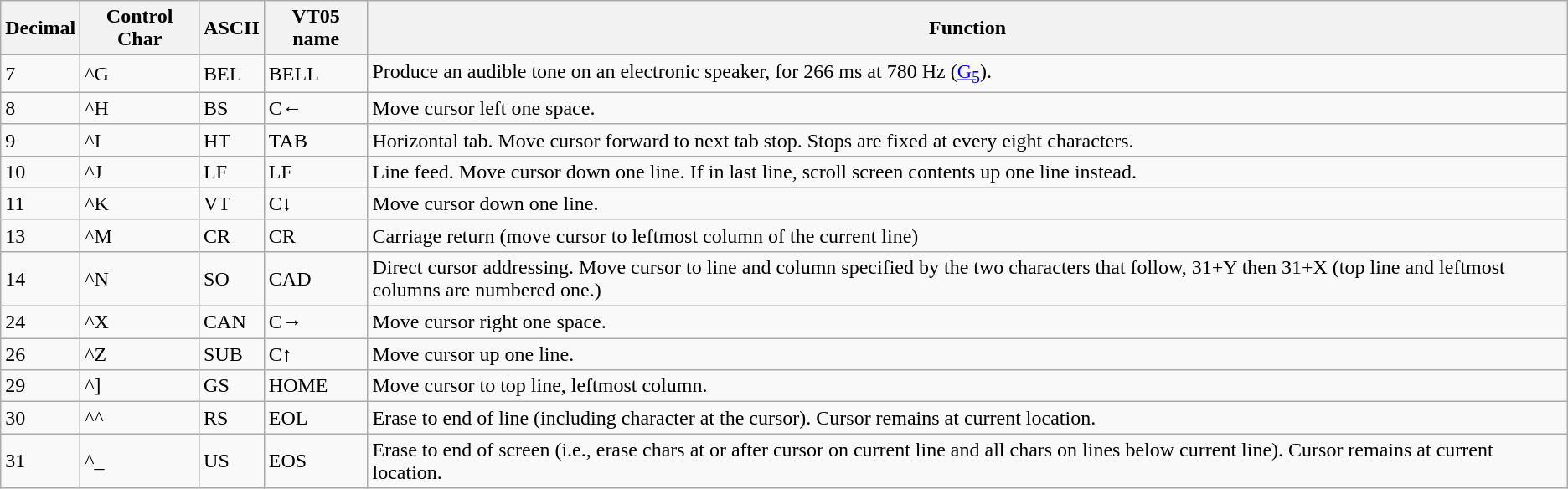<table class="wikitable">
<tr>
<th>Decimal</th>
<th>Control Char</th>
<th>ASCII</th>
<th>VT05 name</th>
<th>Function</th>
</tr>
<tr>
<td>7</td>
<td>^G</td>
<td>BEL</td>
<td>BELL</td>
<td>Produce an audible tone on an electronic speaker, for 266 ms at 780 Hz (<a href='#'>G<sub>5</sub></a>).</td>
</tr>
<tr>
<td>8</td>
<td>^H</td>
<td>BS</td>
<td>C←</td>
<td>Move cursor left one space.</td>
</tr>
<tr>
<td>9</td>
<td>^I</td>
<td>HT</td>
<td>TAB</td>
<td>Horizontal tab.  Move cursor forward to next tab stop.  Stops are fixed at every eight characters.</td>
</tr>
<tr>
<td>10</td>
<td>^J</td>
<td>LF</td>
<td>LF</td>
<td>Line feed.  Move cursor down one line. If in last line, scroll screen contents up one line instead.</td>
</tr>
<tr>
<td>11</td>
<td>^K</td>
<td>VT</td>
<td>C↓</td>
<td>Move cursor down one line.</td>
</tr>
<tr>
<td>13</td>
<td>^M</td>
<td>CR</td>
<td>CR</td>
<td>Carriage return (move cursor to leftmost column of the current line)</td>
</tr>
<tr>
<td>14</td>
<td>^N</td>
<td>SO</td>
<td>CAD</td>
<td>Direct cursor addressing. Move cursor to line and column specified by the two characters that follow, 31+Y then 31+X (top line and leftmost columns are numbered one.)</td>
</tr>
<tr>
<td>24</td>
<td>^X</td>
<td>CAN</td>
<td>C→</td>
<td>Move cursor right one space.</td>
</tr>
<tr>
<td>26</td>
<td>^Z</td>
<td>SUB</td>
<td>C↑</td>
<td>Move cursor up one line.</td>
</tr>
<tr>
<td>29</td>
<td>^]</td>
<td>GS</td>
<td>HOME</td>
<td>Move cursor to top line, leftmost column.</td>
</tr>
<tr>
<td>30</td>
<td>^^</td>
<td>RS</td>
<td>EOL</td>
<td>Erase to end of line (including character at the cursor). Cursor remains at current location.</td>
</tr>
<tr>
<td>31</td>
<td>^_</td>
<td>US</td>
<td>EOS</td>
<td>Erase to end of screen (i.e., erase chars at or after cursor on current line and all chars on lines below current line). Cursor remains at current location.</td>
</tr>
</table>
